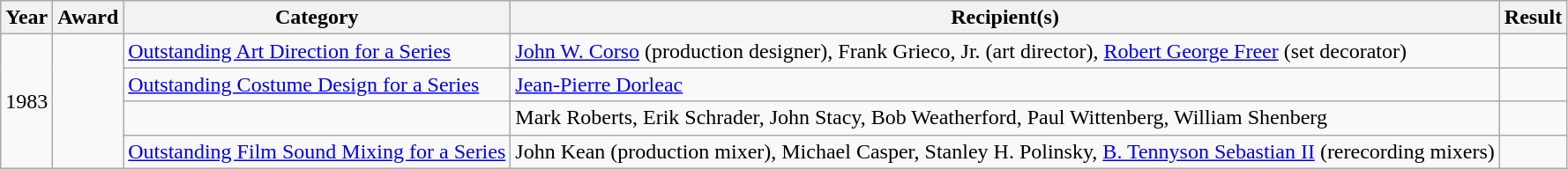<table class="wikitable">
<tr>
<th>Year</th>
<th>Award</th>
<th>Category</th>
<th>Recipient(s)</th>
<th>Result</th>
</tr>
<tr>
<td rowspan="4">1983</td>
<td rowspan="4"></td>
<td><a href='#'>Outstanding Art Direction for a Series</a></td>
<td><a href='#'>John W. Corso</a> (production designer), Frank Grieco, Jr. (art director), <a href='#'>Robert George Freer</a> (set decorator)</td>
<td></td>
</tr>
<tr>
<td><a href='#'>Outstanding Costume Design for a Series</a></td>
<td><a href='#'>Jean-Pierre Dorleac</a></td>
<td></td>
</tr>
<tr>
<td></td>
<td>Mark Roberts, Erik Schrader, John Stacy, Bob Weatherford, Paul Wittenberg, William Shenberg</td>
<td></td>
</tr>
<tr>
<td><a href='#'>Outstanding Film Sound Mixing for a Series</a></td>
<td John Kean (sound mixer)>John Kean (production mixer), Michael Casper, Stanley H. Polinsky, <a href='#'>B. Tennyson Sebastian II</a> (rerecording mixers)</td>
<td></td>
</tr>
</table>
